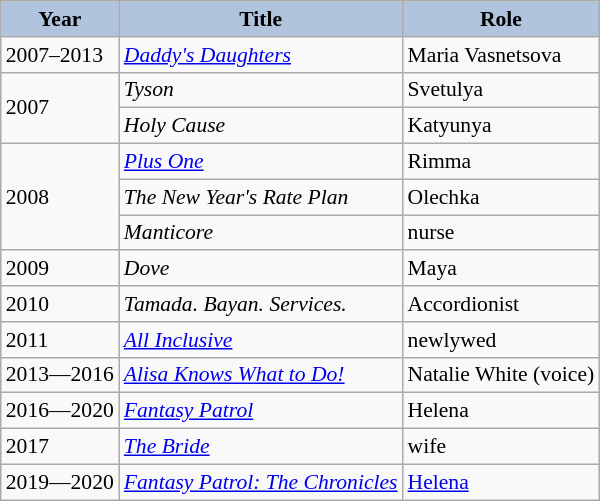<table class="wikitable" style="font-size:90%;">
<tr>
<th style="background:#B0C4DE;">Year</th>
<th style="background:#B0C4DE;">Title</th>
<th style="background:#B0C4DE;">Role</th>
</tr>
<tr>
<td>2007–2013</td>
<td><em><a href='#'>Daddy's Daughters</a></em></td>
<td>Maria Vasnetsova</td>
</tr>
<tr>
<td rowspan="2">2007</td>
<td><em>Tyson</em></td>
<td>Svetulya</td>
</tr>
<tr>
<td><em>Holy Cause</em></td>
<td>Katyunya</td>
</tr>
<tr>
<td rowspan="3">2008</td>
<td><a href='#'><em>Plus One</em></a></td>
<td>Rimma</td>
</tr>
<tr>
<td><em>The New Year's Rate Plan</em></td>
<td>Olechka</td>
</tr>
<tr>
<td><em>Manticore</em></td>
<td>nurse</td>
</tr>
<tr>
<td>2009</td>
<td><em>Dove</em></td>
<td>Maya</td>
</tr>
<tr>
<td>2010</td>
<td><em>Tamada. Bayan. Services.</em></td>
<td>Accordionist</td>
</tr>
<tr>
<td>2011</td>
<td><a href='#'><em>All Inclusive</em></a></td>
<td>newlywed</td>
</tr>
<tr>
<td>2013—2016</td>
<td><em><a href='#'>Alisa Knows What to Do!</a></em></td>
<td>Natalie White (voice)</td>
</tr>
<tr>
<td>2016—2020</td>
<td><em><a href='#'>Fantasy Patrol</a></em></td>
<td>Helena</td>
</tr>
<tr>
<td>2017</td>
<td><a href='#'><em>The Bride</em></a></td>
<td>wife</td>
</tr>
<tr>
<td>2019—2020</td>
<td><em><a href='#'>Fantasy Patrol: The Chronicles</a></em></td>
<td><a href='#'>Helena</a></td>
</tr>
</table>
